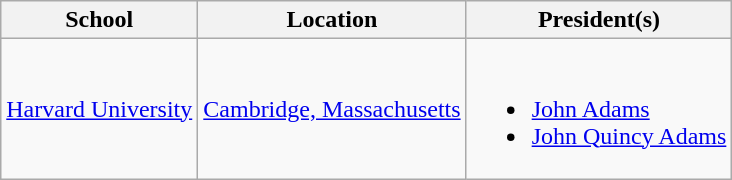<table class="wikitable">
<tr>
<th>School</th>
<th>Location</th>
<th>President(s)</th>
</tr>
<tr>
<td nowrap><a href='#'>Harvard University</a></td>
<td><a href='#'>Cambridge, Massachusetts</a></td>
<td><br><ul><li><a href='#'>John Adams</a></li><li><a href='#'>John Quincy Adams</a></li></ul></td>
</tr>
</table>
